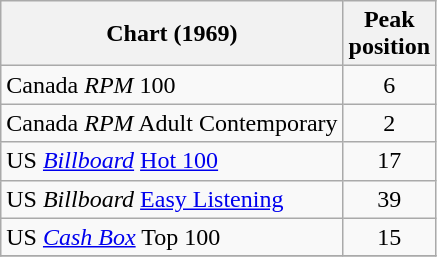<table class="wikitable sortable">
<tr>
<th align="left">Chart (1969)</th>
<th align="left">Peak<br>position</th>
</tr>
<tr>
<td>Canada <em>RPM</em> 100</td>
<td style="text-align:center;">6</td>
</tr>
<tr>
<td>Canada <em>RPM</em> Adult Contemporary</td>
<td style="text-align:center;">2</td>
</tr>
<tr>
<td>US <em><a href='#'>Billboard</a></em> <a href='#'>Hot 100</a></td>
<td style="text-align:center;">17</td>
</tr>
<tr>
<td>US <em>Billboard</em> <a href='#'>Easy Listening</a></td>
<td style="text-align:center;">39</td>
</tr>
<tr>
<td>US <em><a href='#'>Cash Box</a></em> Top 100</td>
<td style="text-align:center;">15</td>
</tr>
<tr>
</tr>
</table>
